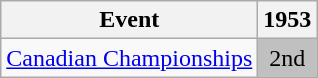<table class="wikitable">
<tr>
<th>Event</th>
<th>1953</th>
</tr>
<tr>
<td><a href='#'>Canadian Championships</a></td>
<td align="center" bgcolor="silver">2nd</td>
</tr>
</table>
